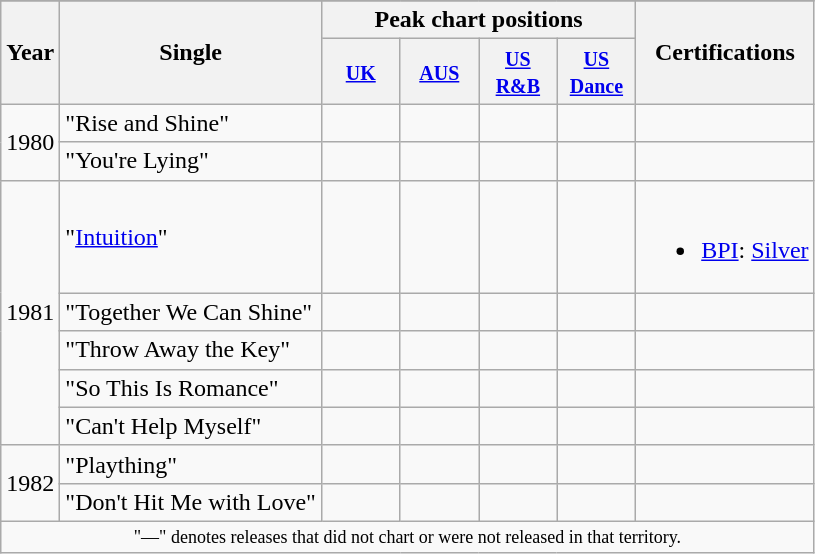<table class="wikitable">
<tr>
</tr>
<tr>
<th scope="col" rowspan="2">Year</th>
<th scope="col" rowspan="2">Single</th>
<th scope="col" colspan="4">Peak chart positions</th>
<th scope="col" rowspan="2">Certifications</th>
</tr>
<tr>
<th style="width:45px;"><small><a href='#'>UK</a></small><br></th>
<th style="width:45px;"><small><a href='#'>AUS</a></small><br></th>
<th style="width:45px;"><small><a href='#'>US R&B</a></small><br></th>
<th style="width:45px;"><small><a href='#'>US Dance</a></small><br></th>
</tr>
<tr>
<td rowspan="2">1980</td>
<td>"Rise and Shine"</td>
<td></td>
<td></td>
<td></td>
<td></td>
<td></td>
</tr>
<tr>
<td>"You're Lying"</td>
<td></td>
<td></td>
<td></td>
<td></td>
<td></td>
</tr>
<tr>
<td rowspan="5">1981</td>
<td>"<a href='#'>Intuition</a>"</td>
<td></td>
<td></td>
<td></td>
<td></td>
<td><br><ul><li><a href='#'>BPI</a>: <a href='#'>Silver</a></li></ul></td>
</tr>
<tr>
<td>"Together We Can Shine"</td>
<td></td>
<td></td>
<td></td>
<td></td>
<td></td>
</tr>
<tr>
<td>"Throw Away the Key"</td>
<td></td>
<td></td>
<td></td>
<td></td>
<td></td>
</tr>
<tr>
<td>"So This Is Romance"</td>
<td></td>
<td></td>
<td></td>
<td></td>
<td></td>
</tr>
<tr>
<td>"Can't Help Myself"</td>
<td></td>
<td></td>
<td></td>
<td></td>
<td></td>
</tr>
<tr>
<td rowspan="2">1982</td>
<td>"Plaything"</td>
<td></td>
<td></td>
<td></td>
<td></td>
<td></td>
</tr>
<tr>
<td>"Don't Hit Me with Love"</td>
<td></td>
<td></td>
<td></td>
<td></td>
<td></td>
</tr>
<tr>
<td colspan="8" style="text-align:center; font-size:9pt;">"—" denotes releases that did not chart or were not released in that territory.</td>
</tr>
</table>
